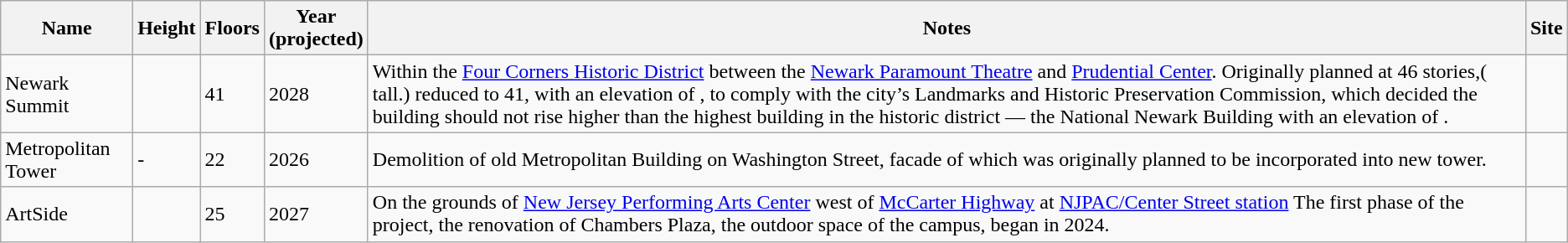<table class="wikitable sortable">
<tr>
<th>Name</th>
<th>Height<br></th>
<th>Floors</th>
<th>Year<br>(projected)</th>
<th>Notes</th>
<th>Site</th>
</tr>
<tr>
<td>Newark Summit</td>
<td></td>
<td>41</td>
<td>2028</td>
<td>Within the <a href='#'>Four Corners Historic District</a> between the <a href='#'>Newark Paramount Theatre</a> and <a href='#'>Prudential Center</a>. Originally planned at 46 stories,( tall.)  reduced to 41, with an elevation of , to comply with the city’s Landmarks and Historic Preservation Commission, which decided the building should not rise higher than the highest building in the historic district — the National Newark Building with an elevation of .</td>
<td></td>
</tr>
<tr>
<td>Metropolitan Tower</td>
<td> -</td>
<td>22</td>
<td>2026</td>
<td>Demolition of old Metropolitan Building on Washington Street, facade of which was originally planned to be incorporated into new tower.</td>
<td></td>
</tr>
<tr>
<td>ArtSide</td>
<td></td>
<td>25</td>
<td>2027</td>
<td>On the grounds of <a href='#'>New Jersey Performing Arts Center</a> west of <a href='#'>McCarter Highway</a> at <a href='#'>NJPAC/Center Street station</a> The first phase of the project, the renovation of Chambers Plaza, the outdoor space of the campus, began in 2024.</td>
<td></td>
</tr>
</table>
